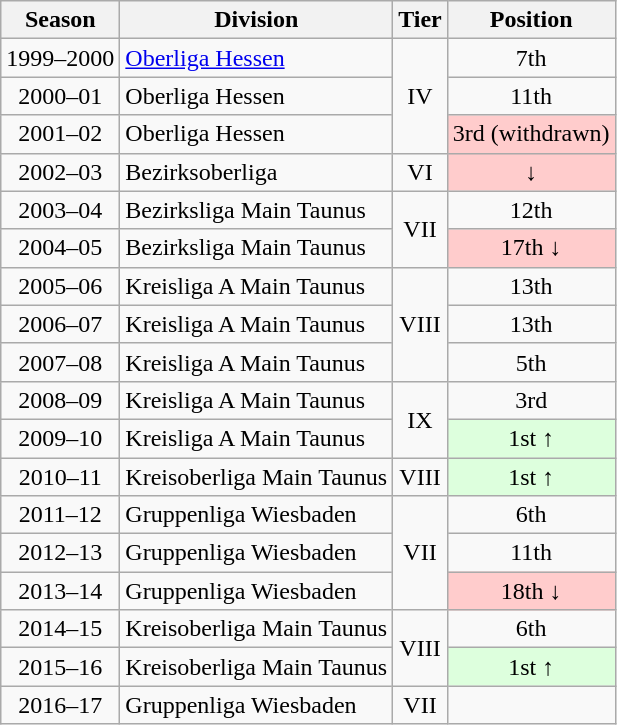<table class="wikitable">
<tr>
<th>Season</th>
<th>Division</th>
<th>Tier</th>
<th>Position</th>
</tr>
<tr align="center">
<td>1999–2000</td>
<td align="left"><a href='#'>Oberliga Hessen</a></td>
<td rowspan=3>IV</td>
<td>7th</td>
</tr>
<tr align="center">
<td>2000–01</td>
<td align="left">Oberliga Hessen</td>
<td>11th</td>
</tr>
<tr align="center">
<td>2001–02</td>
<td align="left">Oberliga Hessen</td>
<td bgcolor="#ffcccc">3rd (withdrawn)</td>
</tr>
<tr align="center">
<td>2002–03</td>
<td align="left">Bezirksoberliga</td>
<td>VI</td>
<td bgcolor="#ffcccc">↓</td>
</tr>
<tr align="center">
<td>2003–04</td>
<td align="left">Bezirksliga Main Taunus</td>
<td rowspan=2>VII</td>
<td>12th</td>
</tr>
<tr align="center">
<td>2004–05</td>
<td align="left">Bezirksliga Main Taunus</td>
<td bgcolor="#ffcccc">17th ↓</td>
</tr>
<tr align="center">
<td>2005–06</td>
<td align="left">Kreisliga A Main Taunus</td>
<td rowspan=3>VIII</td>
<td>13th</td>
</tr>
<tr align="center">
<td>2006–07</td>
<td align="left">Kreisliga A Main Taunus</td>
<td>13th</td>
</tr>
<tr align="center">
<td>2007–08</td>
<td align="left">Kreisliga A Main Taunus</td>
<td>5th</td>
</tr>
<tr align="center">
<td>2008–09</td>
<td align="left">Kreisliga A Main Taunus</td>
<td rowspan=2>IX</td>
<td>3rd</td>
</tr>
<tr align="center">
<td>2009–10</td>
<td align="left">Kreisliga A Main Taunus</td>
<td bgcolor="#ddffdd">1st ↑</td>
</tr>
<tr align="center">
<td>2010–11</td>
<td align="left">Kreisoberliga Main Taunus</td>
<td>VIII</td>
<td bgcolor="#ddffdd">1st ↑</td>
</tr>
<tr align="center">
<td>2011–12</td>
<td align="left">Gruppenliga Wiesbaden</td>
<td rowspan=3>VII</td>
<td>6th</td>
</tr>
<tr align="center">
<td>2012–13</td>
<td align="left">Gruppenliga Wiesbaden</td>
<td>11th</td>
</tr>
<tr align="center">
<td>2013–14</td>
<td align="left">Gruppenliga Wiesbaden</td>
<td bgcolor="#ffcccc">18th ↓</td>
</tr>
<tr align="center">
<td>2014–15</td>
<td align="left">Kreisoberliga Main Taunus</td>
<td rowspan=2>VIII</td>
<td>6th</td>
</tr>
<tr align="center">
<td>2015–16</td>
<td align="left">Kreisoberliga Main Taunus</td>
<td bgcolor="#ddffdd">1st ↑</td>
</tr>
<tr align="center">
<td>2016–17</td>
<td align="left">Gruppenliga Wiesbaden</td>
<td>VII</td>
<td></td>
</tr>
</table>
